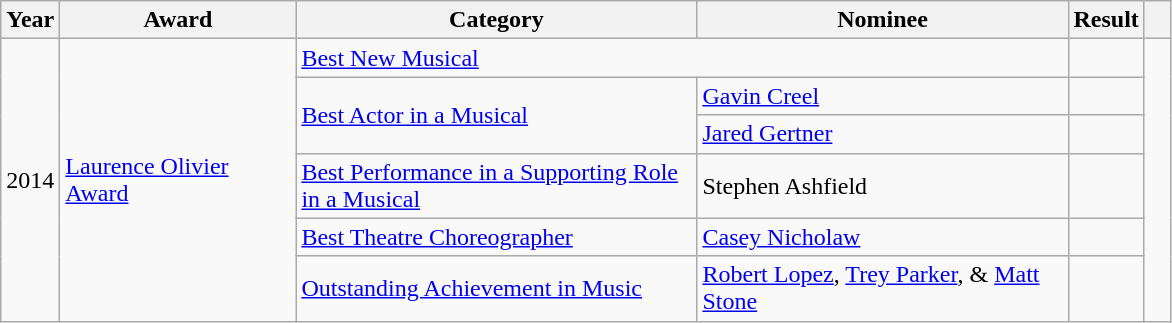<table class="wikitable">
<tr style="vertical-align:bottom;">
<th width="10">Year</th>
<th width="150">Award</th>
<th width="260">Category</th>
<th width="240">Nominee</th>
<th width="30">Result</th>
<th width="10"></th>
</tr>
<tr>
<td rowspan="6" style="text-align:center;">2014</td>
<td rowspan="6"><a href='#'>Laurence Olivier Award</a></td>
<td colspan="2"><a href='#'>Best New Musical</a></td>
<td></td>
<td rowspan="6" style="text-align:center;"></td>
</tr>
<tr>
<td rowspan="2"><a href='#'>Best Actor in a Musical</a></td>
<td><a href='#'>Gavin Creel</a></td>
<td></td>
</tr>
<tr>
<td><a href='#'>Jared Gertner</a></td>
<td></td>
</tr>
<tr>
<td><a href='#'>Best Performance in a Supporting Role in a Musical</a></td>
<td>Stephen Ashfield</td>
<td></td>
</tr>
<tr>
<td><a href='#'>Best Theatre Choreographer</a></td>
<td><a href='#'>Casey Nicholaw</a></td>
<td></td>
</tr>
<tr>
<td><a href='#'>Outstanding Achievement in Music</a></td>
<td><a href='#'>Robert Lopez</a>, <a href='#'>Trey Parker</a>, & <a href='#'>Matt Stone</a></td>
<td></td>
</tr>
</table>
